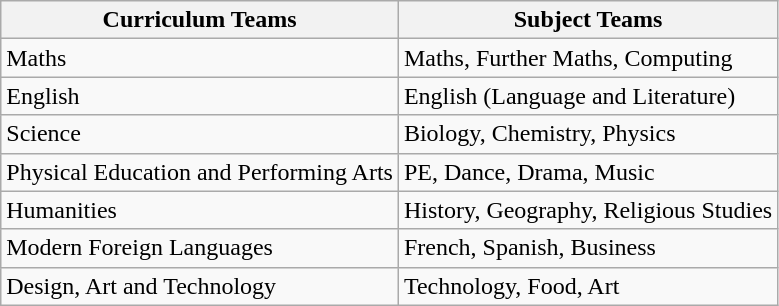<table class="wikitable">
<tr>
<th>Curriculum Teams</th>
<th>Subject Teams</th>
</tr>
<tr>
<td>Maths</td>
<td>Maths, Further Maths, Computing</td>
</tr>
<tr>
<td>English</td>
<td>English (Language and Literature)</td>
</tr>
<tr>
<td>Science</td>
<td>Biology, Chemistry, Physics</td>
</tr>
<tr>
<td>Physical Education and Performing Arts</td>
<td>PE, Dance, Drama, Music</td>
</tr>
<tr>
<td>Humanities</td>
<td>History, Geography, Religious Studies</td>
</tr>
<tr>
<td>Modern Foreign Languages</td>
<td>French,  Spanish,  Business</td>
</tr>
<tr>
<td>Design, Art and Technology</td>
<td>Technology, Food, Art</td>
</tr>
</table>
